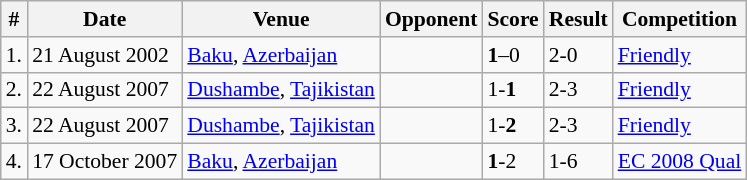<table class=wikitable style=font-size:90%>
<tr>
<th>#</th>
<th>Date</th>
<th>Venue</th>
<th>Opponent</th>
<th>Score</th>
<th>Result</th>
<th>Competition</th>
</tr>
<tr>
<td>1.</td>
<td>21 August 2002</td>
<td><a href='#'>Baku</a>, <a href='#'>Azerbaijan</a></td>
<td></td>
<td><strong>1</strong>–0</td>
<td>2-0</td>
<td><a href='#'>Friendly</a></td>
</tr>
<tr>
<td>2.</td>
<td>22 August 2007</td>
<td><a href='#'>Dushambe</a>, <a href='#'>Tajikistan</a></td>
<td></td>
<td>1-<strong>1</strong></td>
<td>2-3</td>
<td><a href='#'>Friendly</a></td>
</tr>
<tr>
<td>3.</td>
<td>22 August 2007</td>
<td><a href='#'>Dushambe</a>, <a href='#'>Tajikistan</a></td>
<td></td>
<td>1-<strong>2</strong></td>
<td>2-3</td>
<td><a href='#'>Friendly</a></td>
</tr>
<tr>
<td>4.</td>
<td>17 October 2007</td>
<td><a href='#'>Baku</a>, <a href='#'>Azerbaijan</a></td>
<td></td>
<td><strong>1</strong>-2</td>
<td>1-6</td>
<td><a href='#'>EC 2008 Qual</a></td>
</tr>
</table>
